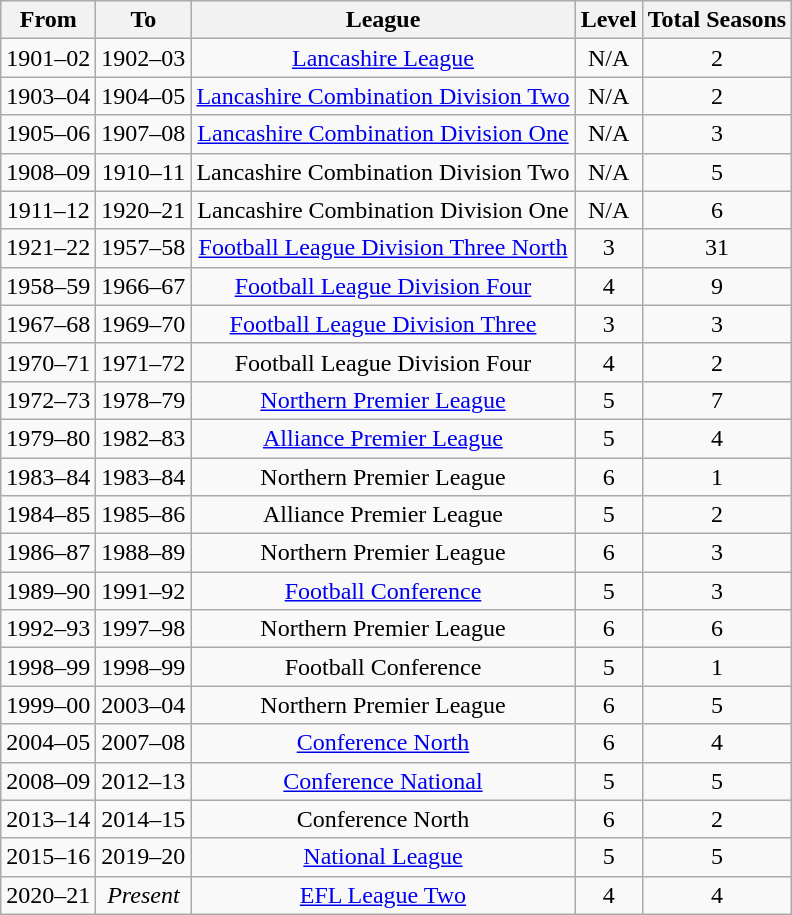<table class="wikitable" style="text-align:center">
<tr>
<th>From</th>
<th>To</th>
<th>League</th>
<th>Level</th>
<th>Total Seasons</th>
</tr>
<tr>
<td>1901–02</td>
<td>1902–03</td>
<td><a href='#'>Lancashire League</a></td>
<td>N/A</td>
<td>2</td>
</tr>
<tr>
<td>1903–04</td>
<td>1904–05</td>
<td><a href='#'>Lancashire Combination Division Two</a></td>
<td>N/A</td>
<td>2</td>
</tr>
<tr>
<td>1905–06</td>
<td>1907–08</td>
<td><a href='#'>Lancashire Combination Division One</a></td>
<td>N/A</td>
<td>3</td>
</tr>
<tr>
<td>1908–09</td>
<td>1910–11</td>
<td>Lancashire Combination Division Two</td>
<td>N/A</td>
<td>5</td>
</tr>
<tr>
<td>1911–12</td>
<td>1920–21</td>
<td>Lancashire Combination Division One</td>
<td>N/A</td>
<td>6</td>
</tr>
<tr>
<td>1921–22</td>
<td>1957–58</td>
<td><a href='#'>Football League Division Three North</a></td>
<td>3</td>
<td>31</td>
</tr>
<tr>
<td>1958–59</td>
<td>1966–67</td>
<td><a href='#'>Football League Division Four</a></td>
<td>4 </td>
<td>9</td>
</tr>
<tr>
<td>1967–68</td>
<td>1969–70</td>
<td><a href='#'>Football League Division Three</a></td>
<td>3 </td>
<td>3</td>
</tr>
<tr>
<td>1970–71</td>
<td>1971–72</td>
<td>Football League Division Four</td>
<td>4 </td>
<td>2</td>
</tr>
<tr>
<td>1972–73</td>
<td>1978–79</td>
<td><a href='#'>Northern Premier League</a></td>
<td>5 </td>
<td>7</td>
</tr>
<tr>
<td>1979–80</td>
<td>1982–83</td>
<td><a href='#'>Alliance Premier League</a></td>
<td>5 </td>
<td>4</td>
</tr>
<tr>
<td>1983–84</td>
<td>1983–84</td>
<td>Northern Premier League</td>
<td>6 </td>
<td>1</td>
</tr>
<tr>
<td>1984–85</td>
<td>1985–86</td>
<td>Alliance Premier League</td>
<td>5 </td>
<td>2</td>
</tr>
<tr>
<td>1986–87</td>
<td>1988–89</td>
<td>Northern Premier League</td>
<td>6 </td>
<td>3</td>
</tr>
<tr>
<td>1989–90</td>
<td>1991–92</td>
<td><a href='#'>Football Conference</a></td>
<td>5 </td>
<td>3</td>
</tr>
<tr>
<td>1992–93</td>
<td>1997–98</td>
<td>Northern Premier League</td>
<td>6 </td>
<td>6</td>
</tr>
<tr>
<td>1998–99</td>
<td>1998–99</td>
<td>Football Conference</td>
<td>5 </td>
<td>1</td>
</tr>
<tr>
<td>1999–00</td>
<td>2003–04</td>
<td>Northern Premier League</td>
<td>6 </td>
<td>5</td>
</tr>
<tr>
<td>2004–05</td>
<td>2007–08</td>
<td><a href='#'>Conference North</a></td>
<td>6 </td>
<td>4</td>
</tr>
<tr>
<td>2008–09</td>
<td>2012–13</td>
<td><a href='#'>Conference National</a></td>
<td>5 </td>
<td>5</td>
</tr>
<tr>
<td>2013–14</td>
<td>2014–15</td>
<td>Conference North</td>
<td>6 </td>
<td>2</td>
</tr>
<tr>
<td>2015–16</td>
<td>2019–20</td>
<td><a href='#'>National League</a></td>
<td>5 </td>
<td>5</td>
</tr>
<tr>
<td>2020–21</td>
<td><em>Present</em></td>
<td><a href='#'>EFL League Two</a></td>
<td>4 </td>
<td>4</td>
</tr>
</table>
